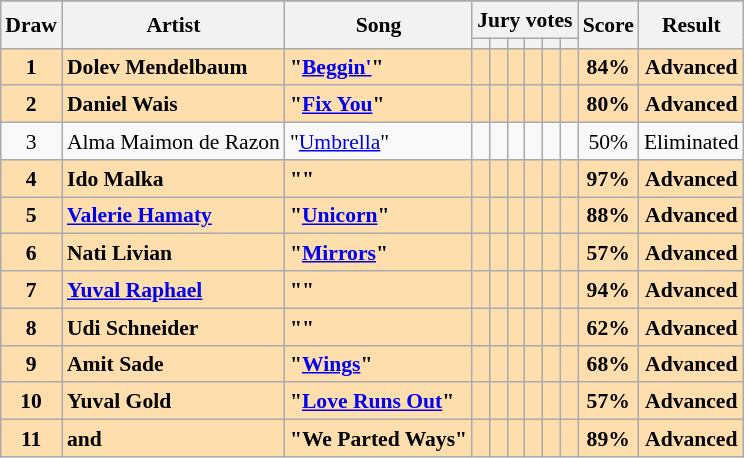<table class="sortable wikitable" style="margin: 1em auto 1em auto; text-align:center; font-size:90%; line-height:18px;">
<tr>
</tr>
<tr>
<th rowspan="2">Draw</th>
<th rowspan="2">Artist</th>
<th rowspan="2">Song</th>
<th colspan="6" class="unsortable">Jury votes</th>
<th rowspan="2">Score</th>
<th rowspan="2">Result</th>
</tr>
<tr>
<th class="unsortable"></th>
<th class="unsortable"></th>
<th class="unsortable"></th>
<th class="unsortable"></th>
<th class="unsortable"></th>
<th class="unsortable"></th>
</tr>
<tr style="font-weight:bold; background:navajowhite;">
<td>1</td>
<td align="left">Dolev Mendelbaum</td>
<td align="left">"<a href='#'>Beggin'</a>"</td>
<td></td>
<td></td>
<td></td>
<td></td>
<td></td>
<td></td>
<td>84%</td>
<td>Advanced</td>
</tr>
<tr style="font-weight:bold; background:navajowhite;">
<td>2</td>
<td align="left">Daniel Wais</td>
<td align="left">"<a href='#'>Fix You</a>"</td>
<td></td>
<td></td>
<td></td>
<td></td>
<td></td>
<td></td>
<td>80%</td>
<td>Advanced</td>
</tr>
<tr>
<td>3</td>
<td align="left">Alma Maimon de Razon</td>
<td align="left">"<a href='#'>Umbrella</a>"</td>
<td></td>
<td></td>
<td></td>
<td></td>
<td></td>
<td></td>
<td>50%</td>
<td>Eliminated</td>
</tr>
<tr style="font-weight:bold; background:navajowhite;">
<td>4</td>
<td align="left">Ido Malka</td>
<td align="left">""</td>
<td></td>
<td></td>
<td></td>
<td></td>
<td></td>
<td></td>
<td>97%</td>
<td>Advanced</td>
</tr>
<tr style="font-weight:bold; background:navajowhite;">
<td>5</td>
<td align="left"><a href='#'>Valerie Hamaty</a></td>
<td align="left">"<a href='#'>Unicorn</a>"</td>
<td></td>
<td></td>
<td></td>
<td></td>
<td></td>
<td></td>
<td>88%</td>
<td>Advanced</td>
</tr>
<tr style="font-weight:bold; background:navajowhite;">
<td>6</td>
<td align="left">Nati Livian</td>
<td align="left">"<a href='#'>Mirrors</a>"</td>
<td></td>
<td></td>
<td></td>
<td></td>
<td></td>
<td></td>
<td>57%</td>
<td>Advanced</td>
</tr>
<tr style="font-weight:bold; background:navajowhite;">
<td>7</td>
<td align="left"><a href='#'>Yuval Raphael</a></td>
<td align="left">""</td>
<td></td>
<td></td>
<td></td>
<td></td>
<td></td>
<td></td>
<td>94%</td>
<td>Advanced</td>
</tr>
<tr style="font-weight:bold; background:navajowhite;">
<td>8</td>
<td align="left">Udi Schneider</td>
<td align="left">""</td>
<td></td>
<td></td>
<td></td>
<td></td>
<td></td>
<td></td>
<td>62%</td>
<td>Advanced</td>
</tr>
<tr style="font-weight:bold; background:navajowhite;">
<td>9</td>
<td align="left">Amit Sade</td>
<td align="left">"<a href='#'>Wings</a>"</td>
<td></td>
<td></td>
<td></td>
<td></td>
<td></td>
<td></td>
<td>68%</td>
<td>Advanced</td>
</tr>
<tr style="font-weight:bold; background:navajowhite;">
<td>10</td>
<td align="left">Yuval Gold</td>
<td align="left">"<a href='#'>Love Runs Out</a>"</td>
<td></td>
<td></td>
<td></td>
<td></td>
<td></td>
<td></td>
<td>57%</td>
<td>Advanced</td>
</tr>
<tr style="font-weight:bold; background:navajowhite;">
<td>11</td>
<td align="left"> and </td>
<td align="left">"We Parted Ways"</td>
<td></td>
<td></td>
<td></td>
<td></td>
<td></td>
<td></td>
<td>89%</td>
<td>Advanced</td>
</tr>
</table>
